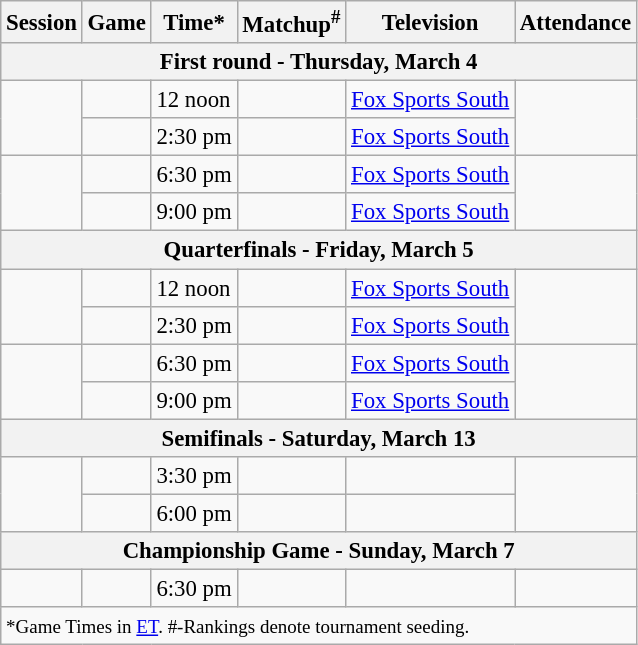<table class="wikitable" style="font-size: 95%">
<tr align="center">
<th>Session</th>
<th>Game</th>
<th>Time*</th>
<th>Matchup<sup>#</sup></th>
<th>Television</th>
<th>Attendance</th>
</tr>
<tr>
<th colspan=7>First round - Thursday, March 4</th>
</tr>
<tr>
<td rowspan=2></td>
<td></td>
<td>12 noon</td>
<td></td>
<td><a href='#'>Fox Sports South</a></td>
<td rowspan=2></td>
</tr>
<tr>
<td></td>
<td>2:30 pm</td>
<td></td>
<td><a href='#'>Fox Sports South</a></td>
</tr>
<tr>
<td rowspan=2></td>
<td></td>
<td>6:30 pm</td>
<td></td>
<td><a href='#'>Fox Sports South</a></td>
<td rowspan=2></td>
</tr>
<tr>
<td></td>
<td>9:00 pm</td>
<td></td>
<td><a href='#'>Fox Sports South</a></td>
</tr>
<tr>
<th colspan=7>Quarterfinals - Friday, March 5</th>
</tr>
<tr>
<td rowspan=2></td>
<td></td>
<td>12 noon</td>
<td></td>
<td><a href='#'>Fox Sports South</a></td>
<td rowspan=2></td>
</tr>
<tr>
<td></td>
<td>2:30 pm</td>
<td></td>
<td><a href='#'>Fox Sports South</a></td>
</tr>
<tr>
<td rowspan=2></td>
<td></td>
<td>6:30 pm</td>
<td></td>
<td><a href='#'>Fox Sports South</a></td>
<td rowspan=2></td>
</tr>
<tr>
<td></td>
<td>9:00 pm</td>
<td></td>
<td><a href='#'>Fox Sports South</a></td>
</tr>
<tr>
<th colspan=7>Semifinals - Saturday, March 13</th>
</tr>
<tr>
<td rowspan=2></td>
<td></td>
<td>3:30 pm</td>
<td></td>
<td></td>
<td rowspan=2></td>
</tr>
<tr>
<td></td>
<td>6:00 pm</td>
<td></td>
<td></td>
</tr>
<tr>
<th colspan=7>Championship Game - Sunday, March 7</th>
</tr>
<tr>
<td></td>
<td></td>
<td>6:30 pm</td>
<td></td>
<td></td>
<td></td>
</tr>
<tr>
<td colspan=6><small>*Game Times in <a href='#'>ET</a>. #-Rankings denote tournament seeding.</small></td>
</tr>
</table>
